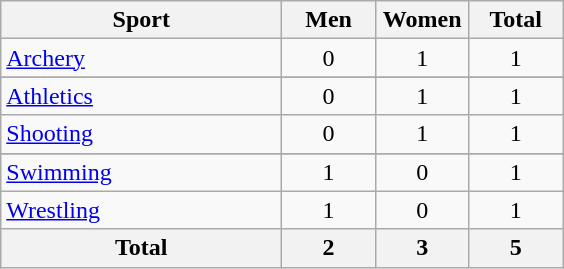<table class="wikitable sortable" style="text-align:center;">
<tr>
<th width=180>Sport</th>
<th width=55>Men</th>
<th width=55>Women</th>
<th width=55>Total</th>
</tr>
<tr>
<td align=left><a href='#'>Archery</a></td>
<td>0</td>
<td>1</td>
<td>1</td>
</tr>
<tr>
</tr>
<tr>
<td align=left><a href='#'>Athletics</a></td>
<td>0</td>
<td>1</td>
<td>1</td>
</tr>
<tr>
<td align=left><a href='#'>Shooting</a></td>
<td>0</td>
<td>1</td>
<td>1</td>
</tr>
<tr>
</tr>
<tr>
<td align=left><a href='#'>Swimming</a></td>
<td>1</td>
<td>0</td>
<td>1</td>
</tr>
<tr>
<td align=left><a href='#'>Wrestling</a></td>
<td>1</td>
<td>0</td>
<td>1</td>
</tr>
<tr>
<th>Total</th>
<th>2</th>
<th>3</th>
<th>5</th>
</tr>
</table>
